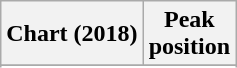<table class="wikitable sortable plainrowheaders" style="text-align:center">
<tr>
<th scope="col">Chart (2018)</th>
<th scope="col">Peak<br>position</th>
</tr>
<tr>
</tr>
<tr>
</tr>
</table>
